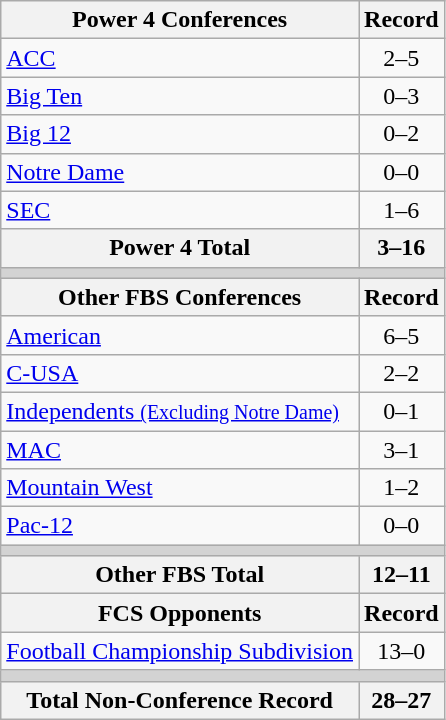<table class="wikitable">
<tr>
<th>Power 4 Conferences</th>
<th>Record</th>
</tr>
<tr>
<td><a href='#'>ACC</a></td>
<td align=center>2–5</td>
</tr>
<tr>
<td><a href='#'>Big Ten</a></td>
<td align=center>0–3</td>
</tr>
<tr>
<td><a href='#'>Big 12</a></td>
<td align=center>0–2</td>
</tr>
<tr>
<td><a href='#'>Notre Dame</a></td>
<td align=center>0–0</td>
</tr>
<tr>
<td><a href='#'>SEC</a></td>
<td align=center>1–6</td>
</tr>
<tr>
<th>Power 4 Total</th>
<th>3–16</th>
</tr>
<tr>
<th colspan="2" style="background:lightgrey;"></th>
</tr>
<tr>
<th>Other FBS Conferences</th>
<th>Record</th>
</tr>
<tr>
<td><a href='#'>American</a></td>
<td align=center>6–5</td>
</tr>
<tr>
<td><a href='#'>C-USA</a></td>
<td align=center>2–2</td>
</tr>
<tr>
<td><a href='#'>Independents <small>(Excluding Notre Dame)</small></a></td>
<td align=center>0–1</td>
</tr>
<tr>
<td><a href='#'>MAC</a></td>
<td align=center>3–1</td>
</tr>
<tr>
<td><a href='#'>Mountain West</a></td>
<td align=center>1–2</td>
</tr>
<tr>
<td><a href='#'>Pac-12</a></td>
<td align=center>0–0</td>
</tr>
<tr>
<th colspan="2" style="background:lightgrey;"></th>
</tr>
<tr>
<th>Other FBS Total</th>
<th>12–11</th>
</tr>
<tr>
<th>FCS Opponents</th>
<th>Record</th>
</tr>
<tr>
<td><a href='#'>Football Championship Subdivision</a></td>
<td align=center>13–0</td>
</tr>
<tr>
<th colspan="2" style="background:lightgrey;"></th>
</tr>
<tr>
<th>Total Non-Conference Record</th>
<th>28–27</th>
</tr>
</table>
